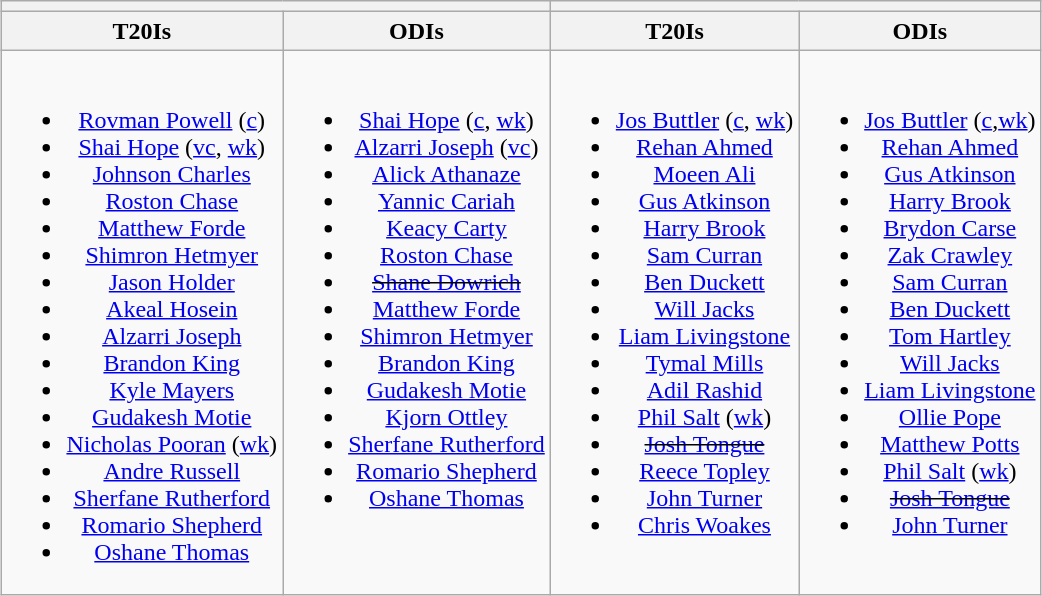<table class="wikitable" style="text-align:center; margin:auto">
<tr>
<th colspan=2></th>
<th colspan=2></th>
</tr>
<tr>
<th>T20Is</th>
<th>ODIs</th>
<th>T20Is</th>
<th>ODIs</th>
</tr>
<tr style="vertical-align:top">
<td><br><ul><li><a href='#'>Rovman Powell</a> (<a href='#'>c</a>)</li><li><a href='#'>Shai Hope</a> (<a href='#'>vc</a>, <a href='#'>wk</a>)</li><li><a href='#'>Johnson Charles</a></li><li><a href='#'>Roston Chase</a></li><li><a href='#'>Matthew Forde</a></li><li><a href='#'>Shimron Hetmyer</a></li><li><a href='#'>Jason Holder</a></li><li><a href='#'>Akeal Hosein</a></li><li><a href='#'>Alzarri Joseph</a></li><li><a href='#'>Brandon King</a></li><li><a href='#'>Kyle Mayers</a></li><li><a href='#'>Gudakesh Motie</a></li><li><a href='#'>Nicholas Pooran</a> (<a href='#'>wk</a>)</li><li><a href='#'>Andre Russell</a></li><li><a href='#'>Sherfane Rutherford</a></li><li><a href='#'>Romario Shepherd</a></li><li><a href='#'>Oshane Thomas</a></li></ul></td>
<td><br><ul><li><a href='#'>Shai Hope</a> (<a href='#'>c</a>, <a href='#'>wk</a>)</li><li><a href='#'>Alzarri Joseph</a> (<a href='#'>vc</a>)</li><li><a href='#'>Alick Athanaze</a></li><li><a href='#'>Yannic Cariah</a></li><li><a href='#'>Keacy Carty</a></li><li><a href='#'>Roston Chase</a></li><li><s><a href='#'>Shane Dowrich</a></s></li><li><a href='#'>Matthew Forde</a></li><li><a href='#'>Shimron Hetmyer</a></li><li><a href='#'>Brandon King</a></li><li><a href='#'>Gudakesh Motie</a></li><li><a href='#'>Kjorn Ottley</a></li><li><a href='#'>Sherfane Rutherford</a></li><li><a href='#'>Romario Shepherd</a></li><li><a href='#'>Oshane Thomas</a></li></ul></td>
<td><br><ul><li><a href='#'>Jos Buttler</a> (<a href='#'>c</a>, <a href='#'>wk</a>)</li><li><a href='#'>Rehan Ahmed</a></li><li><a href='#'>Moeen Ali</a></li><li><a href='#'>Gus Atkinson</a></li><li><a href='#'>Harry Brook</a></li><li><a href='#'>Sam Curran</a></li><li><a href='#'>Ben Duckett</a></li><li><a href='#'>Will Jacks</a></li><li><a href='#'>Liam Livingstone</a></li><li><a href='#'>Tymal Mills</a></li><li><a href='#'>Adil Rashid</a></li><li><a href='#'>Phil Salt</a> (<a href='#'>wk</a>)</li><li><s><a href='#'>Josh Tongue</a></s></li><li><a href='#'>Reece Topley</a></li><li><a href='#'>John Turner</a></li><li><a href='#'>Chris Woakes</a></li></ul></td>
<td><br><ul><li><a href='#'>Jos Buttler</a> (<a href='#'>c</a>,<a href='#'>wk</a>)</li><li><a href='#'>Rehan Ahmed</a></li><li><a href='#'>Gus Atkinson</a></li><li><a href='#'>Harry Brook</a></li><li><a href='#'>Brydon Carse</a></li><li><a href='#'>Zak Crawley</a></li><li><a href='#'>Sam Curran</a></li><li><a href='#'>Ben Duckett</a></li><li><a href='#'>Tom Hartley</a></li><li><a href='#'>Will Jacks</a></li><li><a href='#'>Liam Livingstone</a></li><li><a href='#'>Ollie Pope</a></li><li><a href='#'>Matthew Potts</a></li><li><a href='#'>Phil Salt</a> (<a href='#'>wk</a>)</li><li><s><a href='#'>Josh Tongue</a></s></li><li><a href='#'>John Turner</a></li></ul></td>
</tr>
</table>
